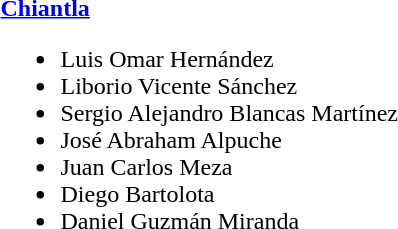<table>
<tr>
<td><strong><a href='#'>Chiantla</a></strong><br><ul><li> Luis Omar Hernández </li><li> Liborio Vicente Sánchez</li><li> Sergio Alejandro Blancas Martínez</li><li> José Abraham Alpuche </li><li> Juan Carlos Meza</li><li> Diego Bartolota </li><li> Daniel Guzmán Miranda</li></ul></td>
</tr>
</table>
